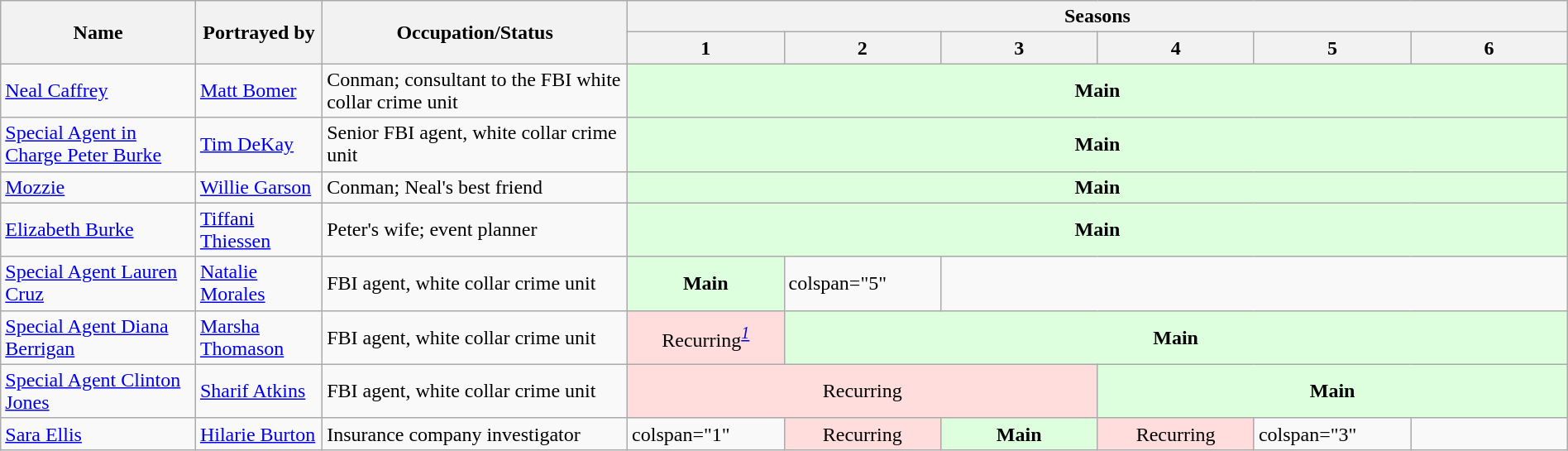<table class="wikitable" width="100%">
<tr>
<th rowspan="2">Name</th>
<th rowspan="2">Portrayed by</th>
<th rowspan="2">Occupation/Status</th>
<th colspan="6">Seasons</th>
</tr>
<tr>
<th width="10%">1</th>
<th width="10%">2</th>
<th width="10%">3</th>
<th width="10%">4</th>
<th width="10%">5</th>
<th width="10%">6</th>
</tr>
<tr>
<td><a href='#'>Neal Caffrey</a></td>
<td><a href='#'>Matt Bomer</a></td>
<td>Conman; consultant to the FBI white collar crime unit</td>
<td style="background: #ddffdd" colspan="6" align="center"><strong>Main</strong></td>
</tr>
<tr>
<td><a href='#'>Special Agent in Charge Peter Burke</a></td>
<td><a href='#'>Tim DeKay</a></td>
<td>Senior FBI agent, white collar crime unit</td>
<td style="background: #ddffdd" colspan="6" align="center"><strong>Main</strong></td>
</tr>
<tr>
<td><a href='#'>Mozzie</a></td>
<td><a href='#'>Willie Garson</a></td>
<td>Conman; Neal's best friend</td>
<td style="background: #ddffdd" colspan="6" align="center"><strong>Main</strong></td>
</tr>
<tr>
<td><a href='#'>Elizabeth Burke</a></td>
<td><a href='#'>Tiffani Thiessen</a></td>
<td>Peter's wife; event planner</td>
<td style="background: #ddffdd" colspan="6" align="center"><strong>Main</strong></td>
</tr>
<tr>
<td><a href='#'>Special Agent Lauren Cruz</a></td>
<td><a href='#'>Natalie Morales</a></td>
<td>FBI agent, white collar crime unit</td>
<td style="background: #ddffdd" colspan="1" align="center"><strong>Main</strong></td>
<td>colspan="5" </td>
</tr>
<tr>
<td><a href='#'>Special Agent Diana Berrigan</a></td>
<td><a href='#'>Marsha Thomason</a></td>
<td>FBI agent, white collar crime unit</td>
<td style="background: #ffdddd" colspan="1" align="center">Recurring<cite><em><sup><a href='#'>1</a></sup></em></cite></td>
<td style="background: #ddffdd" colspan="5" align="center"><strong>Main</strong></td>
</tr>
<tr>
<td><a href='#'>Special Agent Clinton Jones</a></td>
<td><a href='#'>Sharif Atkins</a></td>
<td>FBI agent, white collar crime unit</td>
<td style="background: #ffdddd" colspan="3" align="center">Recurring</td>
<td style="background: #ddffdd" colspan="3" align="center"><strong>Main</strong></td>
</tr>
<tr>
<td><a href='#'>Sara Ellis</a></td>
<td><a href='#'>Hilarie Burton</a></td>
<td>Insurance company investigator</td>
<td>colspan="1" </td>
<td style="background: #ffdddd" colspan="1" align="center">Recurring</td>
<td style="background: #ddffdd" colspan="1" align="center"><strong>Main</strong></td>
<td style="background: #ffdddd" colspan="1" align="center">Recurring</td>
<td>colspan="3" </td>
</tr>
</table>
